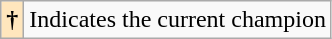<table class="wikitable">
<tr>
<th style="background:#ffe6bd;">†</th>
<td>Indicates the current champion</td>
</tr>
</table>
